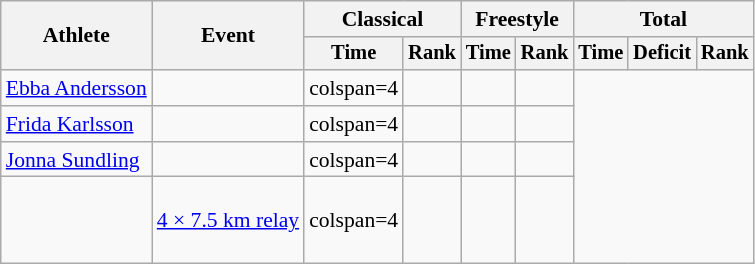<table class="wikitable" style="font-size:90%">
<tr>
<th rowspan=2>Athlete</th>
<th rowspan=2>Event</th>
<th colspan=2>Classical</th>
<th colspan=2>Freestyle</th>
<th colspan=3>Total</th>
</tr>
<tr style="font-size:95%">
<th>Time</th>
<th>Rank</th>
<th>Time</th>
<th>Rank</th>
<th>Time</th>
<th>Deficit</th>
<th>Rank</th>
</tr>
<tr align=center>
<td align=left><a href='#'>Ebba Andersson</a></td>
<td align=left></td>
<td>colspan=4 </td>
<td></td>
<td></td>
<td></td>
</tr>
<tr align=center>
<td align=left><a href='#'>Frida Karlsson</a></td>
<td align=left></td>
<td>colspan=4 </td>
<td></td>
<td></td>
<td></td>
</tr>
<tr align=center>
<td align=left><a href='#'>Jonna Sundling</a></td>
<td align=left></td>
<td>colspan=4 </td>
<td></td>
<td></td>
<td></td>
</tr>
<tr align=center>
<td align=left><br><br><br></td>
<td align=left><a href='#'>4 × 7.5 km relay</a></td>
<td>colspan=4 </td>
<td></td>
<td></td>
<td></td>
</tr>
</table>
